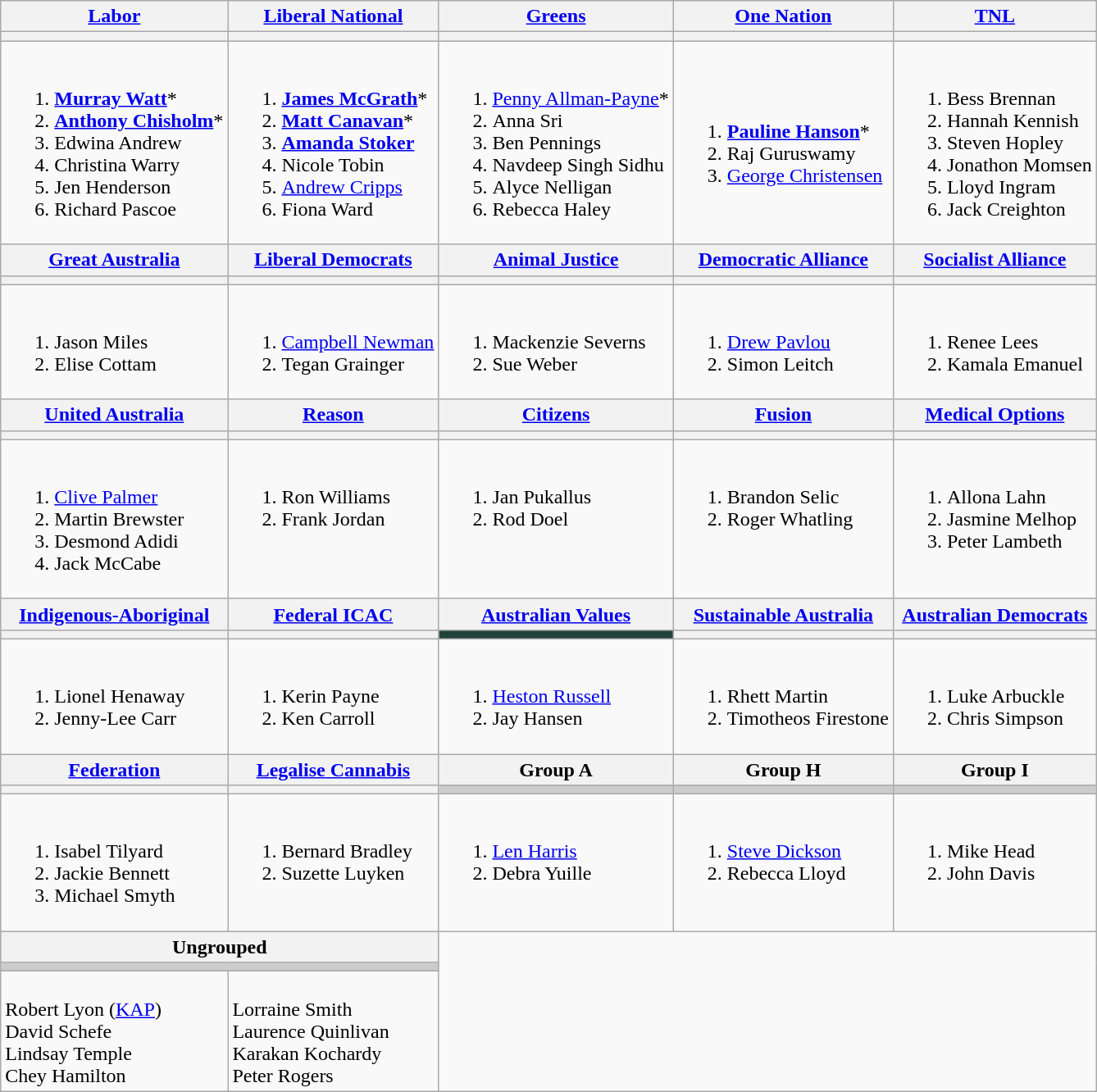<table class=wikitable>
<tr>
<th><a href='#'>Labor</a></th>
<th><a href='#'>Liberal National</a></th>
<th><a href='#'>Greens</a></th>
<th><a href='#'>One Nation</a></th>
<th><a href='#'>TNL</a></th>
</tr>
<tr style=background:#ccc>
<th></th>
<th></th>
<th></th>
<th></th>
<th></th>
</tr>
<tr>
<td><br><ol><li><strong><a href='#'>Murray Watt</a></strong>*</li><li><strong><a href='#'>Anthony Chisholm</a></strong>*</li><li>Edwina Andrew</li><li>Christina Warry</li><li>Jen Henderson</li><li>Richard Pascoe</li></ol></td>
<td><br><ol><li><strong><a href='#'>James McGrath</a></strong>*</li><li><strong><a href='#'>Matt Canavan</a></strong>*</li><li><strong><a href='#'>Amanda Stoker</a></strong></li><li>Nicole Tobin</li><li><a href='#'>Andrew Cripps</a></li><li>Fiona Ward</li></ol></td>
<td><br><ol><li><a href='#'>Penny Allman-Payne</a>*</li><li>Anna Sri</li><li>Ben Pennings</li><li>Navdeep Singh Sidhu</li><li>Alyce Nelligan</li><li>Rebecca Haley</li></ol></td>
<td><br><ol><li><strong><a href='#'>Pauline Hanson</a></strong>*</li><li>Raj Guruswamy</li><li><a href='#'>George Christensen</a></li></ol></td>
<td valign=top><br><ol><li>Bess Brennan</li><li>Hannah Kennish</li><li>Steven Hopley</li><li>Jonathon Momsen</li><li>Lloyd Ingram</li><li>Jack Creighton</li></ol></td>
</tr>
<tr>
<th><a href='#'>Great Australia</a></th>
<th><a href='#'>Liberal Democrats</a></th>
<th><a href='#'>Animal Justice</a></th>
<th><a href='#'>Democratic Alliance</a></th>
<th><a href='#'>Socialist Alliance</a></th>
</tr>
<tr style=background:#ccc>
<th></th>
<th></th>
<th></th>
<th></th>
<th></th>
</tr>
<tr>
<td valign=top><br><ol><li>Jason Miles</li><li>Elise Cottam</li></ol></td>
<td valign=top><br><ol><li><a href='#'>Campbell Newman</a></li><li>Tegan Grainger</li></ol></td>
<td valign=top><br><ol><li>Mackenzie Severns</li><li>Sue Weber</li></ol></td>
<td valign=top><br><ol><li><a href='#'>Drew Pavlou</a></li><li>Simon Leitch</li></ol></td>
<td valign=top><br><ol><li>Renee Lees</li><li>Kamala Emanuel</li></ol></td>
</tr>
<tr>
<th><a href='#'>United Australia</a></th>
<th><a href='#'>Reason</a></th>
<th><a href='#'>Citizens</a></th>
<th><a href='#'>Fusion</a></th>
<th><a href='#'>Medical Options</a></th>
</tr>
<tr style=background:#ccc>
<th></th>
<th></th>
<th></th>
<th></th>
<th></th>
</tr>
<tr>
<td valign=top><br><ol><li><a href='#'>Clive Palmer</a></li><li>Martin Brewster</li><li>Desmond Adidi</li><li>Jack McCabe</li></ol></td>
<td valign=top><br><ol><li>Ron Williams</li><li>Frank Jordan</li></ol></td>
<td valign=top><br><ol><li>Jan Pukallus</li><li>Rod Doel</li></ol></td>
<td valign=top><br><ol><li>Brandon Selic</li><li>Roger Whatling</li></ol></td>
<td valign=top><br><ol><li>Allona Lahn</li><li>Jasmine Melhop</li><li>Peter Lambeth</li></ol></td>
</tr>
<tr>
<th><a href='#'>Indigenous-Aboriginal</a></th>
<th><a href='#'>Federal ICAC</a></th>
<th><a href='#'>Australian Values</a></th>
<th><a href='#'>Sustainable Australia</a></th>
<th><a href='#'>Australian Democrats</a></th>
</tr>
<tr style=background:#ccc>
<th></th>
<th></th>
<td style=background:#23423A></td>
<th></th>
<th></th>
</tr>
<tr>
<td valign=top><br><ol><li>Lionel Henaway</li><li>Jenny-Lee Carr</li></ol></td>
<td valign=top><br><ol><li>Kerin Payne</li><li>Ken Carroll</li></ol></td>
<td valign=top><br><ol><li><a href='#'>Heston Russell</a></li><li>Jay Hansen</li></ol></td>
<td valign=top><br><ol><li>Rhett Martin</li><li>Timotheos Firestone</li></ol></td>
<td valign=top><br><ol><li>Luke Arbuckle</li><li>Chris Simpson</li></ol></td>
</tr>
<tr>
<th><a href='#'>Federation</a></th>
<th><a href='#'>Legalise Cannabis</a></th>
<th>Group A</th>
<th>Group H</th>
<th>Group I</th>
</tr>
<tr style=background:#ccc>
<th></th>
<th></th>
<td></td>
<td></td>
<td></td>
</tr>
<tr>
<td valign=top><br><ol><li>Isabel Tilyard</li><li>Jackie Bennett</li><li>Michael Smyth</li></ol></td>
<td valign=top><br><ol><li>Bernard Bradley</li><li>Suzette Luyken</li></ol></td>
<td valign=top><br><ol><li><a href='#'>Len Harris</a></li><li>Debra Yuille</li></ol></td>
<td valign=top><br><ol><li><a href='#'>Steve Dickson</a></li><li>Rebecca Lloyd</li></ol></td>
<td valign=top><br><ol><li>Mike Head</li><li>John Davis</li></ol></td>
</tr>
<tr style=background:#ccc>
<th colspan=2>Ungrouped</th>
</tr>
<tr style=background:#ccc>
<td colspan=2></td>
</tr>
<tr>
<td valign=top><br>Robert Lyon (<a href='#'>KAP</a>)<br>
David Schefe<br>
Lindsay Temple<br>
Chey Hamilton</td>
<td valign=top><br>Lorraine Smith<br>
Laurence Quinlivan<br>
Karakan Kochardy<br>
Peter Rogers</td>
</tr>
</table>
